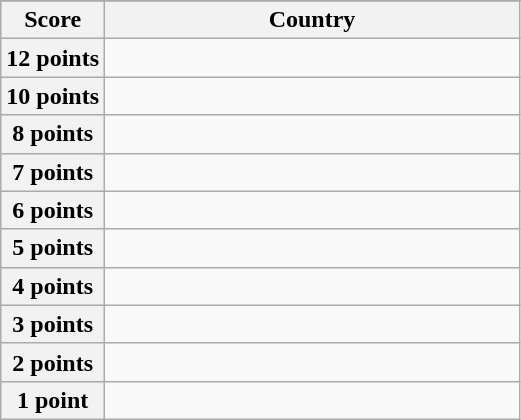<table class="wikitable">
<tr>
</tr>
<tr>
<th scope="col" width="20%">Score</th>
<th scope="col">Country</th>
</tr>
<tr>
<th scope="row">12 points</th>
<td></td>
</tr>
<tr>
<th scope="row">10 points</th>
<td></td>
</tr>
<tr>
<th scope="row">8 points</th>
<td></td>
</tr>
<tr>
<th scope="row">7 points</th>
<td></td>
</tr>
<tr>
<th scope="row">6 points</th>
<td></td>
</tr>
<tr>
<th scope="row">5 points</th>
<td></td>
</tr>
<tr>
<th scope="row">4 points</th>
<td></td>
</tr>
<tr>
<th scope="row">3 points</th>
<td></td>
</tr>
<tr>
<th scope="row">2 points</th>
<td></td>
</tr>
<tr>
<th scope="row">1 point</th>
<td></td>
</tr>
</table>
